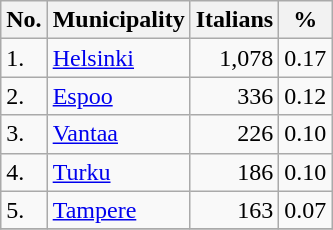<table class="wikitable sortable">
<tr>
<th>No.</th>
<th>Municipality</th>
<th>Italians</th>
<th>%</th>
</tr>
<tr>
<td>1.</td>
<td><a href='#'>Helsinki</a></td>
<td align=right>1,078</td>
<td align=right>0.17</td>
</tr>
<tr>
<td>2.</td>
<td><a href='#'>Espoo</a></td>
<td align=right>336</td>
<td align=right>0.12</td>
</tr>
<tr>
<td>3.</td>
<td><a href='#'>Vantaa</a></td>
<td align=right>226</td>
<td align=right>0.10</td>
</tr>
<tr>
<td>4.</td>
<td><a href='#'>Turku</a></td>
<td align=right>186</td>
<td align=right>0.10</td>
</tr>
<tr>
<td>5.</td>
<td><a href='#'>Tampere</a></td>
<td align=right>163</td>
<td align=right>0.07</td>
</tr>
<tr>
</tr>
</table>
